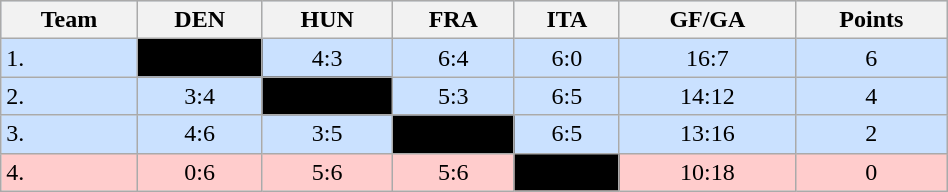<table class="wikitable" bgcolor="#EFEFFF" width="50%">
<tr bgcolor="#BCD2EE">
<th>Team</th>
<th>DEN</th>
<th>HUN</th>
<th>FRA</th>
<th>ITA</th>
<th>GF/GA</th>
<th>Points</th>
</tr>
<tr bgcolor="#CAE1FF" align="center">
<td align="left">1. </td>
<td style="background:#000000;"></td>
<td>4:3</td>
<td>6:4</td>
<td>6:0</td>
<td>16:7</td>
<td>6</td>
</tr>
<tr bgcolor="#CAE1FF" align="center">
<td align="left">2. </td>
<td>3:4</td>
<td style="background:#000000;"></td>
<td>5:3</td>
<td>6:5</td>
<td>14:12</td>
<td>4</td>
</tr>
<tr bgcolor="#CAE1FF" align="center">
<td align="left">3. </td>
<td>4:6</td>
<td>3:5</td>
<td style="background:#000000;"></td>
<td>6:5</td>
<td>13:16</td>
<td>2</td>
</tr>
<tr bgcolor="#ffcccc" align="center">
<td align="left">4. </td>
<td>0:6</td>
<td>5:6</td>
<td>5:6</td>
<td style="background:#000000;"></td>
<td>10:18</td>
<td>0</td>
</tr>
</table>
